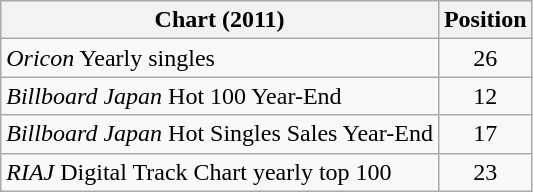<table class="wikitable sortable" style="text-align:center;">
<tr>
<th>Chart (2011)</th>
<th>Position</th>
</tr>
<tr>
<td align="left"><em>Oricon</em> Yearly singles</td>
<td>26</td>
</tr>
<tr>
<td align="left"><em>Billboard Japan</em> Hot 100 Year-End</td>
<td>12</td>
</tr>
<tr>
<td align="left"><em>Billboard Japan</em> Hot Singles Sales Year-End</td>
<td>17</td>
</tr>
<tr>
<td align="left"><em>RIAJ</em> Digital Track Chart yearly top 100</td>
<td align="center">23</td>
</tr>
</table>
